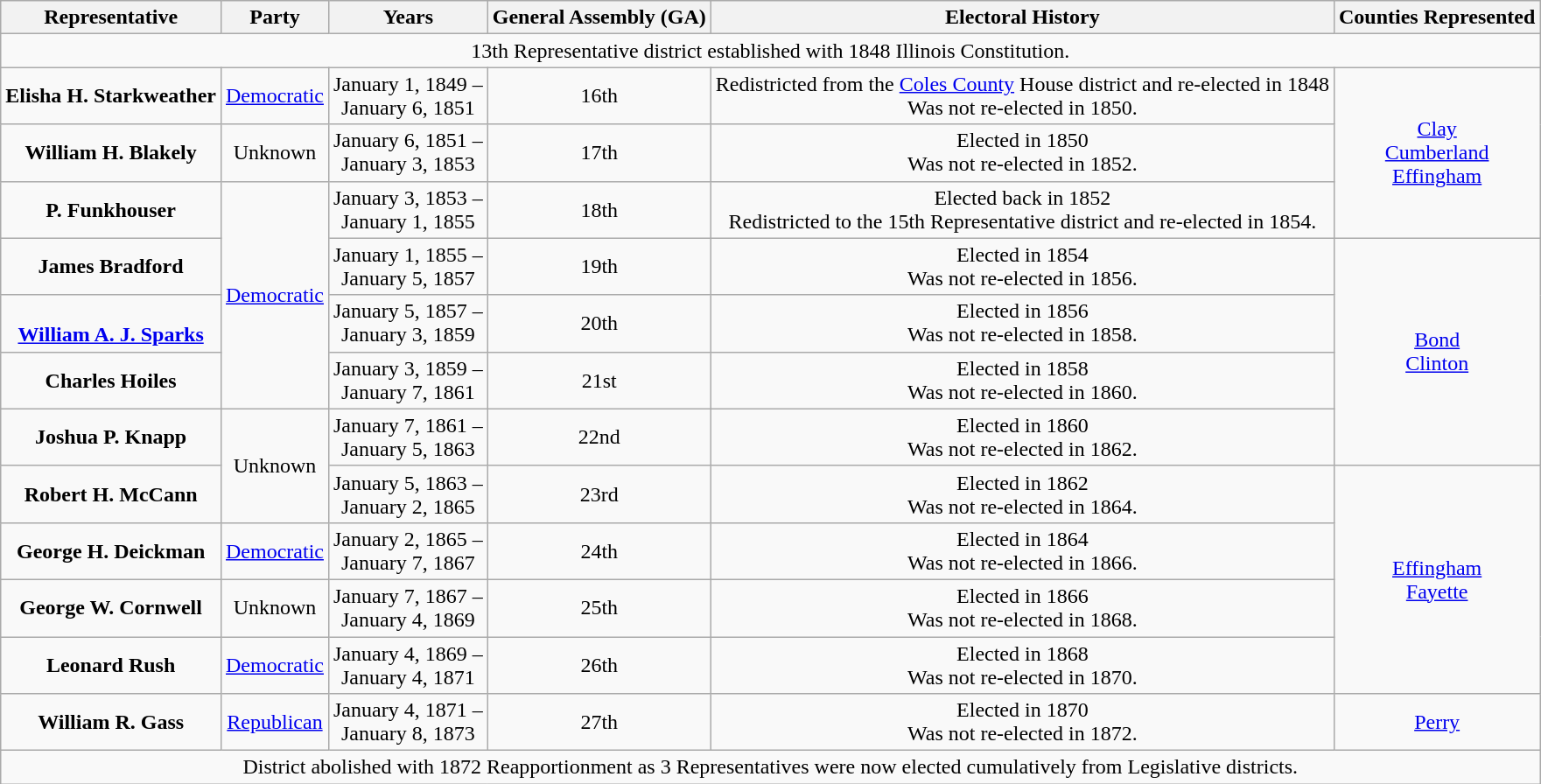<table class="wikitable" style="text-align:center">
<tr>
<th>Representative</th>
<th>Party</th>
<th>Years</th>
<th>General Assembly (GA)</th>
<th>Electoral History</th>
<th>Counties Represented</th>
</tr>
<tr>
<td colspan=6>13th Representative district established with 1848 Illinois Constitution.</td>
</tr>
<tr>
<td><strong>Elisha H. Starkweather</strong></td>
<td><a href='#'>Democratic</a></td>
<td>January 1, 1849 –<br>January 6, 1851</td>
<td>16th</td>
<td>Redistricted from the <a href='#'>Coles County</a> House district and re-elected in 1848<br>Was not re-elected in 1850.</td>
<td rowspan=3><a href='#'>Clay</a><br><a href='#'>Cumberland</a><br><a href='#'>Effingham</a></td>
</tr>
<tr>
<td><strong>William H. Blakely</strong></td>
<td>Unknown</td>
<td>January 6, 1851 –<br>January 3, 1853</td>
<td>17th</td>
<td>Elected in 1850<br>Was not re-elected in 1852.</td>
</tr>
<tr>
<td><strong>P. Funkhouser</strong></td>
<td rowspan=4 ><a href='#'>Democratic</a><br></td>
<td>January 3, 1853 –<br>January 1, 1855</td>
<td>18th</td>
<td>Elected back in 1852<br>Redistricted to the 15th Representative district and re-elected in 1854.</td>
</tr>
<tr>
<td><strong>James Bradford</strong></td>
<td>January 1, 1855 –<br>January 5, 1857</td>
<td>19th</td>
<td>Elected in 1854<br>Was not re-elected in 1856.</td>
<td rowspan=4><a href='#'>Bond</a><br><a href='#'>Clinton</a></td>
</tr>
<tr>
<td><br><strong><a href='#'>William A. J. Sparks</a></strong></td>
<td>January 5, 1857 –<br>January 3, 1859</td>
<td>20th</td>
<td>Elected in 1856<br>Was not re-elected in 1858.</td>
</tr>
<tr>
<td><strong>Charles Hoiles</strong></td>
<td>January 3, 1859 –<br>January 7, 1861</td>
<td>21st</td>
<td>Elected in 1858<br>Was not re-elected in 1860.</td>
</tr>
<tr>
<td><strong>Joshua P. Knapp</strong></td>
<td rowspan=2>Unknown</td>
<td>January 7, 1861 –<br>January 5, 1863</td>
<td>22nd</td>
<td>Elected in 1860<br>Was not re-elected in 1862.</td>
</tr>
<tr>
<td><strong>Robert H. McCann</strong></td>
<td>January 5, 1863 –<br>January 2, 1865</td>
<td>23rd</td>
<td>Elected in 1862<br>Was not re-elected in 1864.</td>
<td rowspan=4><a href='#'>Effingham</a><br><a href='#'>Fayette</a></td>
</tr>
<tr>
<td><strong>George H. Deickman</strong></td>
<td><a href='#'>Democratic</a></td>
<td>January 2, 1865 –<br>January 7, 1867</td>
<td>24th</td>
<td>Elected in 1864<br>Was not re-elected in 1866.</td>
</tr>
<tr>
<td><strong>George W. Cornwell</strong></td>
<td>Unknown</td>
<td>January 7, 1867 –<br>January 4, 1869</td>
<td>25th</td>
<td>Elected in 1866<br>Was not re-elected in 1868.</td>
</tr>
<tr>
<td><strong>Leonard Rush</strong></td>
<td><a href='#'>Democratic</a></td>
<td>January 4, 1869 –<br>January 4, 1871</td>
<td>26th</td>
<td>Elected in 1868<br>Was not re-elected in 1870.</td>
</tr>
<tr>
<td><strong>William R. Gass</strong></td>
<td><a href='#'>Republican</a></td>
<td>January 4, 1871 –<br>January 8, 1873</td>
<td>27th</td>
<td>Elected in 1870<br>Was not re-elected in 1872.</td>
<td><a href='#'>Perry</a></td>
</tr>
<tr>
<td colspan=6>District abolished with 1872 Reapportionment as 3 Representatives were now elected cumulatively from Legislative districts.</td>
</tr>
</table>
